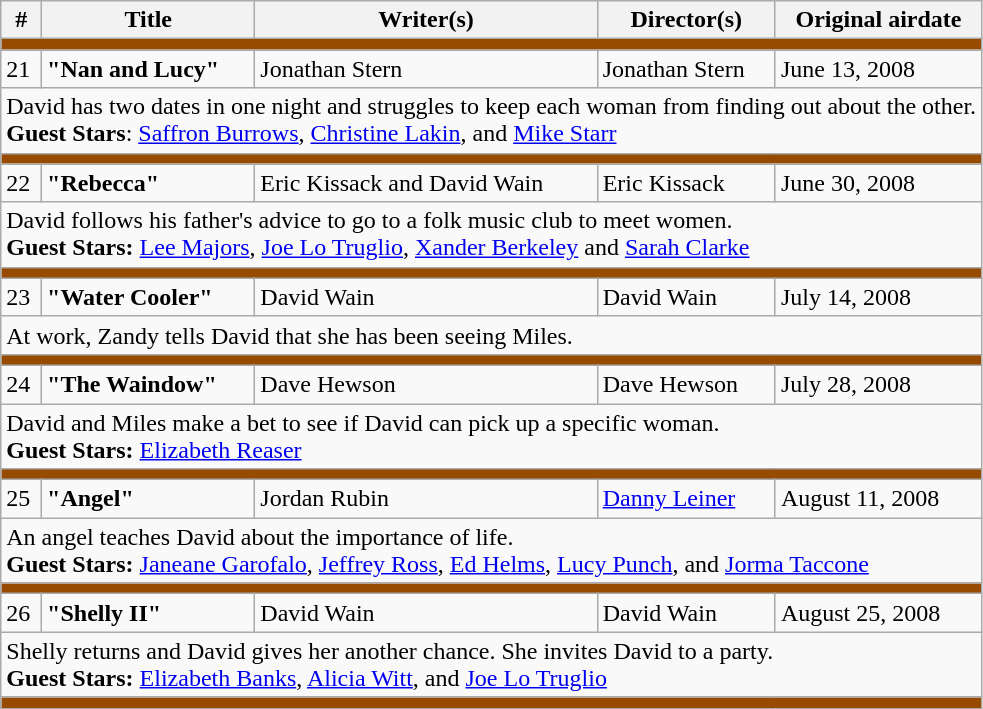<table class="wikitable">
<tr>
<th>#</th>
<th>Title</th>
<th>Writer(s)</th>
<th>Director(s)</th>
<th>Original airdate</th>
</tr>
<tr>
<td colspan="6" bgcolor="964B00"></td>
</tr>
<tr>
<td>21</td>
<td><strong>"Nan and Lucy"</strong></td>
<td>Jonathan Stern</td>
<td>Jonathan Stern</td>
<td>June 13, 2008</td>
</tr>
<tr>
<td colspan="6">David has two dates in one night and struggles to keep each woman from finding out about the other.<br><strong>Guest Stars</strong>: <a href='#'>Saffron Burrows</a>, <a href='#'>Christine Lakin</a>, and <a href='#'>Mike Starr</a></td>
</tr>
<tr>
<td colspan="6" bgcolor="#964B00"></td>
</tr>
<tr>
<td>22</td>
<td><strong>"Rebecca"</strong></td>
<td>Eric Kissack and David Wain</td>
<td>Eric Kissack</td>
<td>June 30, 2008</td>
</tr>
<tr>
<td colspan="6">David follows his father's advice to go to a folk music club to meet women.<br><strong>Guest Stars:</strong> <a href='#'>Lee Majors</a>, <a href='#'>Joe Lo Truglio</a>, <a href='#'>Xander Berkeley</a> and <a href='#'>Sarah Clarke</a></td>
</tr>
<tr>
<td colspan="6" bgcolor="#964B00"></td>
</tr>
<tr>
<td>23</td>
<td><strong>"Water Cooler"</strong></td>
<td>David Wain</td>
<td>David Wain</td>
<td>July 14, 2008</td>
</tr>
<tr>
<td colspan="6">At work, Zandy tells David that she has been seeing Miles.</td>
</tr>
<tr>
<td colspan="6" bgcolor="#964B00"></td>
</tr>
<tr>
<td>24</td>
<td><strong>"The Waindow"</strong></td>
<td>Dave Hewson</td>
<td>Dave Hewson</td>
<td>July 28, 2008</td>
</tr>
<tr>
<td colspan="6">David and Miles make a bet to see if David can pick up a specific woman.<br><strong>Guest Stars:</strong> <a href='#'>Elizabeth Reaser</a></td>
</tr>
<tr>
<td colspan="6" bgcolor="#964B00"></td>
</tr>
<tr>
<td>25</td>
<td><strong>"Angel"</strong></td>
<td>Jordan Rubin</td>
<td><a href='#'>Danny Leiner</a></td>
<td>August 11, 2008</td>
</tr>
<tr>
<td colspan="6">An angel teaches David about the importance of life.<br><strong>Guest Stars:</strong> <a href='#'>Janeane Garofalo</a>, <a href='#'>Jeffrey Ross</a>, <a href='#'>Ed Helms</a>, <a href='#'>Lucy Punch</a>, and <a href='#'>Jorma Taccone</a></td>
</tr>
<tr>
<td colspan="6" bgcolor="#964B00"></td>
</tr>
<tr>
<td>26</td>
<td><strong>"Shelly II"</strong></td>
<td>David Wain</td>
<td>David Wain</td>
<td>August 25, 2008</td>
</tr>
<tr>
<td colspan="6">Shelly returns and David gives her another chance. She invites David to a party.<br><strong>Guest Stars:</strong> <a href='#'>Elizabeth Banks</a>, <a href='#'>Alicia Witt</a>, and <a href='#'>Joe Lo Truglio</a></td>
</tr>
<tr>
<td colspan="6" bgcolor="#964B00"></td>
</tr>
</table>
